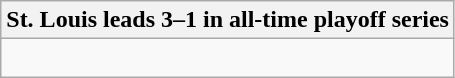<table class="wikitable collapsible collapsed">
<tr>
<th>St. Louis leads 3–1 in all-time playoff series</th>
</tr>
<tr>
<td><br>


</td>
</tr>
</table>
